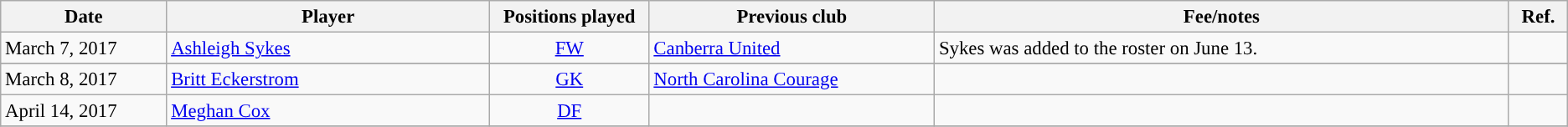<table class="wikitable" style="text-align:left; font-size:95%;">
<tr>
<th style="width:125px;">Date</th>
<th style="width:250px;">Player</th>
<th style="width:120px;">Positions played</th>
<th style="width:220px;">Previous club</th>
<th style="width:450px;">Fee/notes</th>
<th style="width:40px;">Ref.</th>
</tr>
<tr>
<td>March 7, 2017</td>
<td> <a href='#'>Ashleigh Sykes</a></td>
<td style="text-align:center;"><a href='#'>FW</a></td>
<td> <a href='#'>Canberra United</a></td>
<td>Sykes was added to the roster on June 13.</td>
<td></td>
</tr>
<tr>
</tr>
<tr>
<td>March 8, 2017</td>
<td> <a href='#'>Britt Eckerstrom</a></td>
<td style="text-align:center;"><a href='#'>GK</a></td>
<td> <a href='#'>North Carolina Courage</a></td>
<td></td>
<td></td>
</tr>
<tr>
<td>April 14, 2017</td>
<td> <a href='#'>Meghan Cox</a></td>
<td style="text-align:center;"><a href='#'>DF</a></td>
<td></td>
<td></td>
<td></td>
</tr>
<tr>
</tr>
</table>
